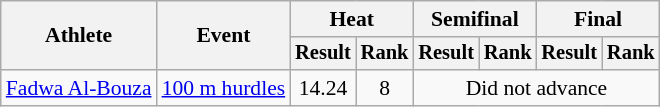<table class=wikitable style="font-size:90%">
<tr>
<th rowspan="2">Athlete</th>
<th rowspan="2">Event</th>
<th colspan="2">Heat</th>
<th colspan="2">Semifinal</th>
<th colspan="2">Final</th>
</tr>
<tr style="font-size:95%">
<th>Result</th>
<th>Rank</th>
<th>Result</th>
<th>Rank</th>
<th>Result</th>
<th>Rank</th>
</tr>
<tr align=center>
<td align=left><a href='#'>Fadwa Al-Bouza</a></td>
<td align=left><a href='#'>100 m hurdles</a></td>
<td>14.24</td>
<td>8</td>
<td colspan=4>Did not advance</td>
</tr>
</table>
